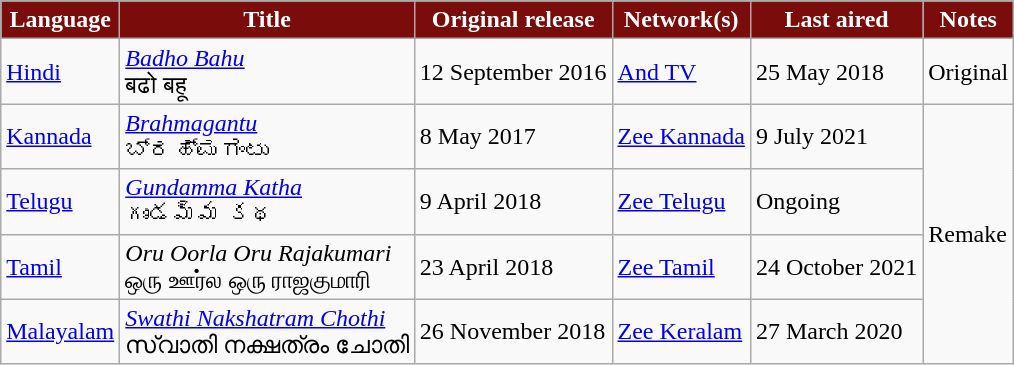<table class="wikitable" style="margin-right: 0;">
<tr style="color:white">
<th style="background:#7b0c0c; ">Language</th>
<th style="background:#7b0c0c; ">Title</th>
<th style="background:#7b0c0c; ">Original release</th>
<th style="background:#7b0c0c; ">Network(s)</th>
<th style="background:#7b0c0c; ">Last aired</th>
<th style="background:#7b0c0c; ">Notes</th>
</tr>
<tr>
<td><a href='#'>Hindi</a></td>
<td><em><a href='#'>Badho Bahu</a></em> <br> बढो बहू</td>
<td>12 September 2016</td>
<td><a href='#'>And TV</a></td>
<td>25 May 2018</td>
<td>Original</td>
</tr>
<tr>
<td><a href='#'>Kannada</a></td>
<td><em><a href='#'>Brahmagantu</a></em> <br> ಬ್ರಹ್ಮಗಂಟು</td>
<td>8 May 2017</td>
<td><a href='#'>Zee Kannada</a></td>
<td>9 July 2021</td>
<td rowspan="4">Remake</td>
</tr>
<tr>
<td><a href='#'>Telugu</a></td>
<td><em><a href='#'>Gundamma Katha</a></em> <br> గుండమ్మ కథ</td>
<td>9 April 2018</td>
<td><a href='#'>Zee Telugu</a></td>
<td>Ongoing</td>
</tr>
<tr>
<td><a href='#'>Tamil</a></td>
<td><em>Oru Oorla Oru Rajakumari</em> <br> ஒரு ஊர்ல ஒரு ராஜகுமாரி</td>
<td>23 April 2018</td>
<td><a href='#'>Zee Tamil</a></td>
<td>24 October 2021</td>
</tr>
<tr>
<td><a href='#'>Malayalam</a></td>
<td><em><a href='#'>Swathi Nakshatram Chothi</a></em> <br> സ്വാതി നക്ഷത്രം ചോതി</td>
<td>26 November 2018</td>
<td><a href='#'>Zee Keralam</a></td>
<td>27 March 2020</td>
</tr>
</table>
